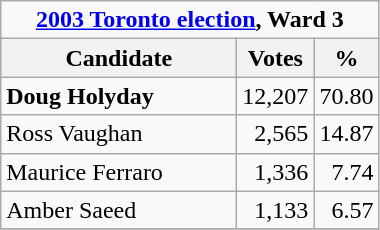<table class="wikitable">
<tr>
<td Colspan="3" align="center"><strong><a href='#'>2003 Toronto election</a>, Ward 3</strong></td>
</tr>
<tr>
<th width="150" bgcolor="#ddddff">Candidate</th>
<th bgcolor="#ddddff">Votes</th>
<th bgcolor="#ddddff">%</th>
</tr>
<tr>
<td><strong>Doug Holyday</strong></td>
<td align=right>12,207</td>
<td align=right>70.80</td>
</tr>
<tr>
<td>Ross Vaughan</td>
<td align=right>2,565</td>
<td align=right>14.87</td>
</tr>
<tr>
<td>Maurice Ferraro</td>
<td align=right>1,336</td>
<td align=right>7.74</td>
</tr>
<tr>
<td>Amber Saeed</td>
<td align=right>1,133</td>
<td align=right>6.57</td>
</tr>
<tr>
</tr>
</table>
